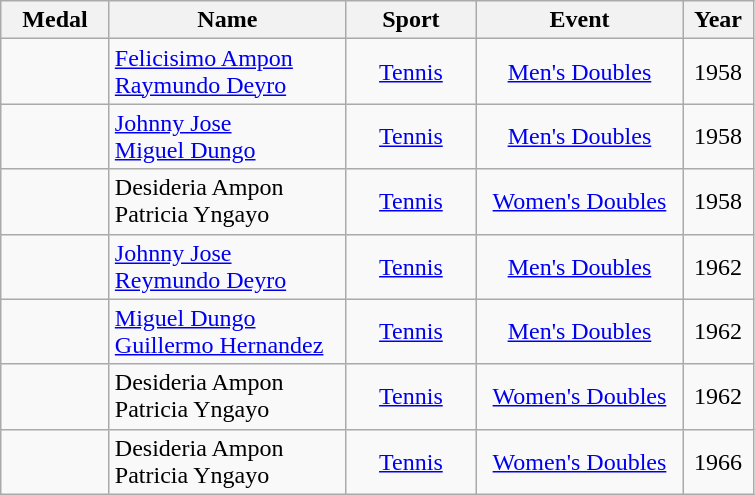<table class="wikitable"  style="font-size:100%;  text-align:center;">
<tr>
<th width="65">Medal</th>
<th width="150">Name</th>
<th width="80">Sport</th>
<th width="130">Event</th>
<th width="40">Year</th>
</tr>
<tr>
<td></td>
<td align=left><a href='#'>Felicisimo Ampon</a><br> <a href='#'>Raymundo Deyro</a></td>
<td><a href='#'>Tennis</a></td>
<td><a href='#'>Men's Doubles</a></td>
<td>1958</td>
</tr>
<tr>
<td></td>
<td align=left><a href='#'>Johnny Jose</a><br><a href='#'>Miguel Dungo</a></td>
<td><a href='#'>Tennis</a></td>
<td><a href='#'>Men's Doubles</a></td>
<td>1958</td>
</tr>
<tr>
<td></td>
<td align=left>Desideria Ampon<br>Patricia Yngayo</td>
<td><a href='#'>Tennis</a></td>
<td><a href='#'>Women's Doubles</a></td>
<td>1958</td>
</tr>
<tr>
<td></td>
<td align=left><a href='#'>Johnny Jose</a><br><a href='#'>Reymundo Deyro</a></td>
<td><a href='#'>Tennis</a></td>
<td><a href='#'>Men's Doubles</a></td>
<td>1962</td>
</tr>
<tr>
<td></td>
<td align=left><a href='#'>Miguel Dungo</a><br><a href='#'>Guillermo Hernandez</a></td>
<td><a href='#'>Tennis</a></td>
<td><a href='#'>Men's Doubles</a></td>
<td>1962</td>
</tr>
<tr>
<td></td>
<td align=left>Desideria Ampon<br>Patricia Yngayo</td>
<td><a href='#'>Tennis</a></td>
<td><a href='#'>Women's Doubles</a></td>
<td>1962</td>
</tr>
<tr>
<td></td>
<td align=left>Desideria Ampon<br>Patricia Yngayo</td>
<td><a href='#'>Tennis</a></td>
<td><a href='#'>Women's Doubles</a></td>
<td>1966</td>
</tr>
</table>
